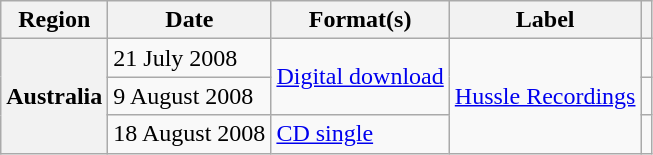<table class="wikitable plainrowheaders">
<tr>
<th scope="col">Region</th>
<th scope="col">Date</th>
<th scope="col">Format(s)</th>
<th scope="col">Label</th>
<th scope="col"></th>
</tr>
<tr>
<th scope="row" rowspan="3">Australia</th>
<td>21 July 2008</td>
<td rowspan="2"><a href='#'>Digital download</a></td>
<td rowspan="3"><a href='#'>Hussle Recordings</a></td>
<td></td>
</tr>
<tr>
<td>9 August 2008</td>
<td></td>
</tr>
<tr>
<td>18 August 2008</td>
<td><a href='#'>CD single</a></td>
<td></td>
</tr>
</table>
